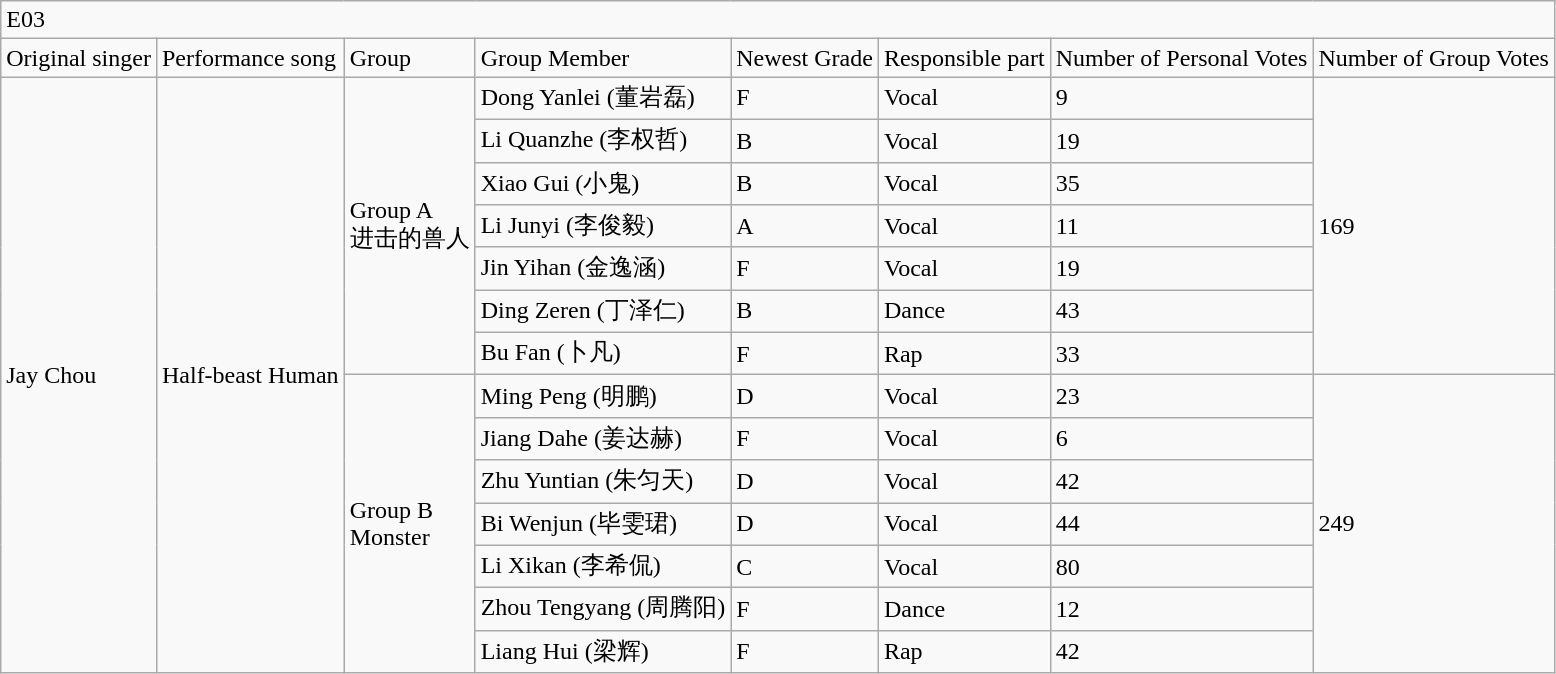<table class="wikitable">
<tr>
<td colspan="8">E03</td>
</tr>
<tr>
<td>Original singer</td>
<td>Performance song</td>
<td>Group</td>
<td>Group Member</td>
<td>Newest Grade</td>
<td>Responsible part</td>
<td>Number of Personal Votes</td>
<td>Number of Group Votes</td>
</tr>
<tr>
<td rowspan="14">Jay Chou</td>
<td rowspan="14">Half-beast Human</td>
<td rowspan="7">Group A<br>进击的兽人</td>
<td>Dong Yanlei (董岩磊)</td>
<td>F</td>
<td>Vocal</td>
<td>9</td>
<td rowspan="7">169</td>
</tr>
<tr>
<td>Li Quanzhe (李权哲)</td>
<td>B</td>
<td>Vocal</td>
<td>19</td>
</tr>
<tr>
<td>Xiao Gui (小鬼)</td>
<td>B</td>
<td>Vocal</td>
<td>35</td>
</tr>
<tr>
<td>Li Junyi (李俊毅)</td>
<td>A</td>
<td>Vocal</td>
<td>11</td>
</tr>
<tr>
<td>Jin Yihan (金逸涵)</td>
<td>F</td>
<td>Vocal</td>
<td>19</td>
</tr>
<tr>
<td>Ding Zeren (丁泽仁)</td>
<td>B</td>
<td>Dance</td>
<td>43</td>
</tr>
<tr>
<td>Bu Fan (卜凡)</td>
<td>F</td>
<td>Rap</td>
<td>33</td>
</tr>
<tr>
<td rowspan="7">Group B<br>Monster</td>
<td>Ming Peng (明鹏)</td>
<td>D</td>
<td>Vocal</td>
<td>23</td>
<td rowspan="7">249</td>
</tr>
<tr>
<td>Jiang Dahe (姜达赫)</td>
<td>F</td>
<td>Vocal</td>
<td>6</td>
</tr>
<tr>
<td>Zhu Yuntian (朱匀天)</td>
<td>D</td>
<td>Vocal</td>
<td>42</td>
</tr>
<tr>
<td>Bi Wenjun (毕雯珺)</td>
<td>D</td>
<td>Vocal</td>
<td>44</td>
</tr>
<tr>
<td>Li Xikan (李希侃)</td>
<td>C</td>
<td>Vocal</td>
<td>80</td>
</tr>
<tr>
<td>Zhou Tengyang (周腾阳)</td>
<td>F</td>
<td>Dance</td>
<td>12</td>
</tr>
<tr>
<td>Liang Hui (梁辉)</td>
<td>F</td>
<td>Rap</td>
<td>42</td>
</tr>
</table>
